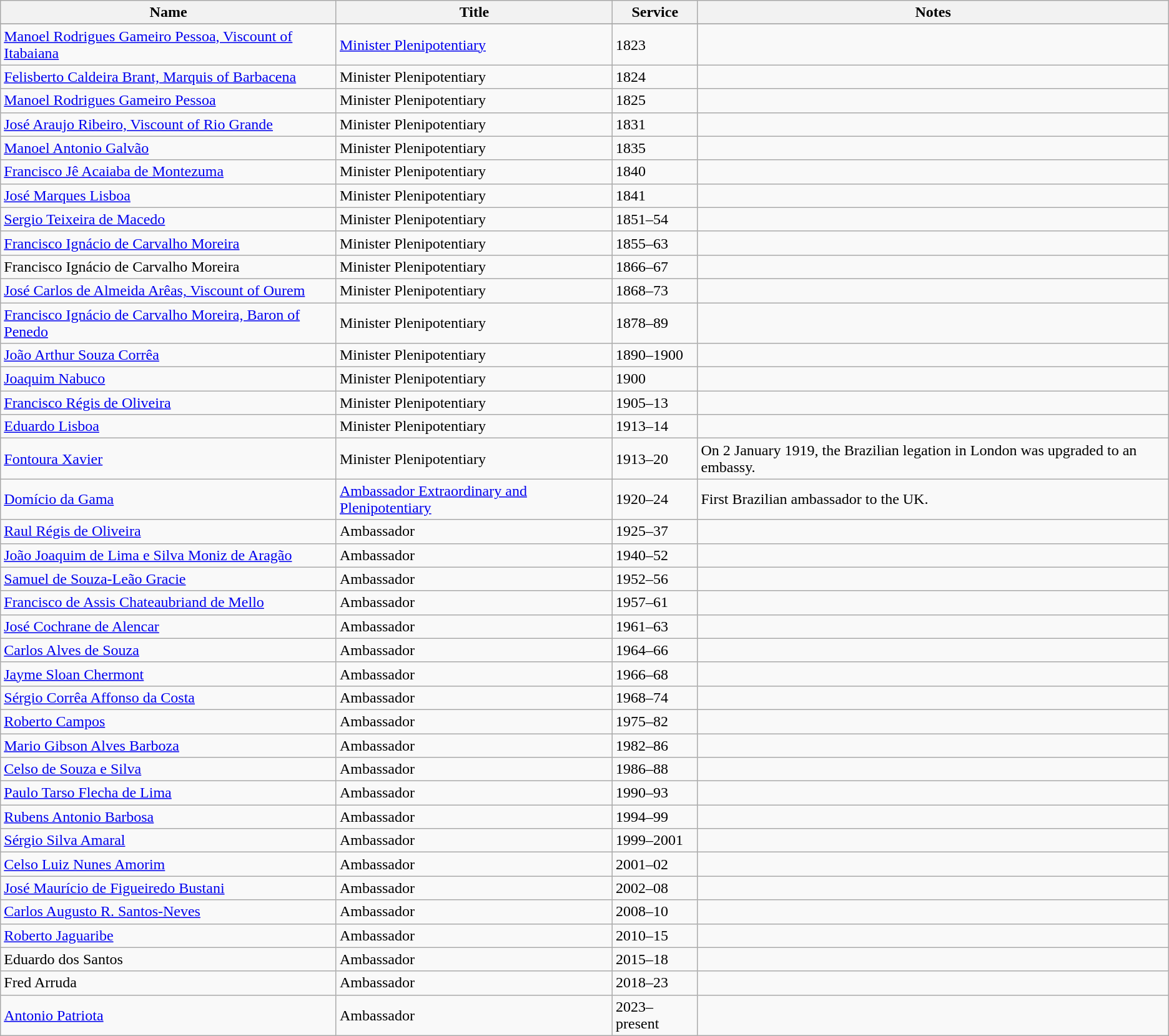<table class=wikitable>
<tr valign=bottom>
<th>Name</th>
<th>Title</th>
<th>Service</th>
<th>Notes</th>
</tr>
<tr>
</tr>
<tr>
<td><a href='#'>Manoel Rodrigues Gameiro Pessoa, Viscount of Itabaiana</a></td>
<td><a href='#'>Minister Plenipotentiary</a></td>
<td>1823</td>
<td></td>
</tr>
<tr>
<td><a href='#'>Felisberto Caldeira Brant, Marquis of Barbacena</a></td>
<td>Minister Plenipotentiary</td>
<td>1824</td>
<td></td>
</tr>
<tr>
<td><a href='#'>Manoel Rodrigues Gameiro Pessoa</a></td>
<td>Minister Plenipotentiary</td>
<td>1825</td>
<td></td>
</tr>
<tr>
<td><a href='#'>José Araujo Ribeiro, Viscount of Rio Grande</a></td>
<td>Minister Plenipotentiary</td>
<td>1831</td>
<td></td>
</tr>
<tr>
<td><a href='#'>Manoel Antonio Galvão</a></td>
<td>Minister Plenipotentiary</td>
<td>1835</td>
<td></td>
</tr>
<tr>
<td><a href='#'>Francisco Jê Acaiaba de Montezuma</a></td>
<td>Minister Plenipotentiary</td>
<td>1840</td>
<td></td>
</tr>
<tr>
<td><a href='#'>José Marques Lisboa</a></td>
<td>Minister Plenipotentiary</td>
<td>1841</td>
<td></td>
</tr>
<tr>
<td><a href='#'>Sergio Teixeira de Macedo</a></td>
<td>Minister Plenipotentiary</td>
<td>1851–54</td>
<td></td>
</tr>
<tr>
<td><a href='#'>Francisco Ignácio de Carvalho Moreira</a></td>
<td>Minister Plenipotentiary</td>
<td>1855–63</td>
<td></td>
</tr>
<tr>
<td>Francisco Ignácio de Carvalho Moreira</td>
<td>Minister Plenipotentiary</td>
<td>1866–67</td>
<td></td>
</tr>
<tr>
<td><a href='#'>José Carlos de Almeida Arêas, Viscount of Ourem</a></td>
<td>Minister Plenipotentiary</td>
<td>1868–73</td>
<td></td>
</tr>
<tr>
<td><a href='#'>Francisco Ignácio de Carvalho Moreira, Baron of Penedo</a></td>
<td>Minister Plenipotentiary</td>
<td>1878–89</td>
<td></td>
</tr>
<tr>
<td><a href='#'>João Arthur Souza Corrêa</a></td>
<td>Minister Plenipotentiary</td>
<td>1890–1900</td>
<td></td>
</tr>
<tr>
<td><a href='#'>Joaquim Nabuco</a></td>
<td>Minister Plenipotentiary</td>
<td>1900</td>
<td></td>
</tr>
<tr>
<td><a href='#'>Francisco Régis de Oliveira</a></td>
<td>Minister Plenipotentiary</td>
<td>1905–13</td>
<td></td>
</tr>
<tr>
<td><a href='#'>Eduardo Lisboa</a></td>
<td>Minister Plenipotentiary</td>
<td>1913–14</td>
<td></td>
</tr>
<tr>
<td><a href='#'>Fontoura Xavier</a></td>
<td>Minister Plenipotentiary</td>
<td>1913–20</td>
<td>On 2 January 1919, the Brazilian legation in London was upgraded to an embassy.</td>
</tr>
<tr>
<td><a href='#'>Domício da Gama</a></td>
<td><a href='#'>Ambassador Extraordinary and Plenipotentiary</a></td>
<td>1920–24</td>
<td>First Brazilian ambassador to the UK.</td>
</tr>
<tr>
<td><a href='#'>Raul Régis de Oliveira</a></td>
<td>Ambassador</td>
<td>1925–37</td>
<td></td>
</tr>
<tr>
<td><a href='#'>João Joaquim de Lima e Silva Moniz de Aragão</a></td>
<td>Ambassador</td>
<td>1940–52</td>
<td></td>
</tr>
<tr>
<td><a href='#'>Samuel de Souza-Leão Gracie</a></td>
<td>Ambassador</td>
<td>1952–56</td>
<td></td>
</tr>
<tr>
<td><a href='#'>Francisco de Assis Chateaubriand de Mello</a></td>
<td>Ambassador</td>
<td>1957–61</td>
<td></td>
</tr>
<tr>
<td><a href='#'>José Cochrane de Alencar</a></td>
<td>Ambassador</td>
<td>1961–63</td>
<td></td>
</tr>
<tr>
<td><a href='#'>Carlos Alves de Souza</a></td>
<td>Ambassador</td>
<td>1964–66</td>
<td></td>
</tr>
<tr>
<td><a href='#'>Jayme Sloan Chermont</a></td>
<td>Ambassador</td>
<td>1966–68</td>
<td></td>
</tr>
<tr>
<td><a href='#'>Sérgio Corrêa Affonso da Costa</a></td>
<td>Ambassador</td>
<td>1968–74</td>
<td></td>
</tr>
<tr>
<td><a href='#'>Roberto Campos</a></td>
<td>Ambassador</td>
<td>1975–82</td>
<td></td>
</tr>
<tr>
<td><a href='#'>Mario Gibson Alves Barboza</a></td>
<td>Ambassador</td>
<td>1982–86</td>
<td></td>
</tr>
<tr>
<td><a href='#'>Celso de Souza e Silva</a></td>
<td>Ambassador</td>
<td>1986–88</td>
<td></td>
</tr>
<tr>
<td><a href='#'>Paulo Tarso Flecha de Lima</a></td>
<td>Ambassador</td>
<td>1990–93</td>
<td></td>
</tr>
<tr>
<td><a href='#'>Rubens Antonio Barbosa</a></td>
<td>Ambassador</td>
<td>1994–99</td>
<td></td>
</tr>
<tr>
<td><a href='#'>Sérgio Silva Amaral</a></td>
<td>Ambassador</td>
<td>1999–2001</td>
<td></td>
</tr>
<tr>
<td><a href='#'>Celso Luiz Nunes Amorim</a></td>
<td>Ambassador</td>
<td>2001–02</td>
<td></td>
</tr>
<tr>
<td><a href='#'>José Maurício de Figueiredo Bustani</a></td>
<td>Ambassador</td>
<td>2002–08</td>
<td></td>
</tr>
<tr>
<td><a href='#'>Carlos Augusto R. Santos-Neves</a></td>
<td>Ambassador</td>
<td>2008–10</td>
<td></td>
</tr>
<tr>
<td><a href='#'>Roberto Jaguaribe</a></td>
<td>Ambassador</td>
<td>2010–15</td>
<td></td>
</tr>
<tr>
<td>Eduardo dos Santos</td>
<td>Ambassador</td>
<td>2015–18</td>
<td></td>
</tr>
<tr>
<td>Fred Arruda</td>
<td>Ambassador</td>
<td>2018–23</td>
<td></td>
</tr>
<tr>
<td><a href='#'>Antonio Patriota</a></td>
<td>Ambassador</td>
<td>2023–present</td>
</tr>
</table>
